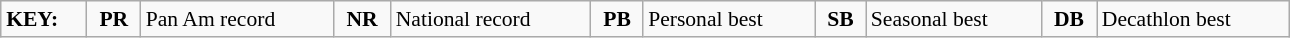<table class="wikitable" style="margin:0.5em auto; font-size:90%;position:relative;" width=68%>
<tr>
<td><strong>KEY:</strong></td>
<td align=center><strong>PR</strong></td>
<td>Pan Am record</td>
<td align=center><strong>NR</strong></td>
<td>National record</td>
<td align=center><strong>PB</strong></td>
<td>Personal best</td>
<td align=center><strong>SB</strong></td>
<td>Seasonal best</td>
<td align=center><strong>DB</strong></td>
<td>Decathlon best</td>
</tr>
</table>
